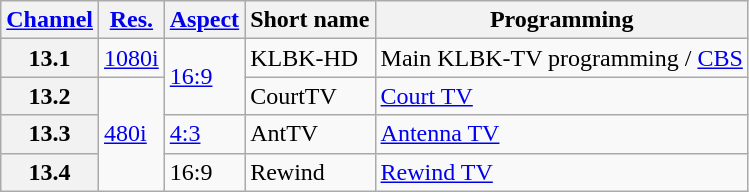<table class="wikitable">
<tr>
<th><a href='#'>Channel</a></th>
<th><a href='#'>Res.</a></th>
<th><a href='#'>Aspect</a></th>
<th>Short name</th>
<th>Programming</th>
</tr>
<tr>
<th scope = "row">13.1</th>
<td><a href='#'>1080i</a></td>
<td rowspan=2><a href='#'>16:9</a></td>
<td>KLBK-HD</td>
<td>Main KLBK-TV programming / <a href='#'>CBS</a></td>
</tr>
<tr>
<th scope = "row">13.2</th>
<td rowspan=3><a href='#'>480i</a></td>
<td>CourtTV</td>
<td><a href='#'>Court TV</a></td>
</tr>
<tr>
<th scope = "row">13.3</th>
<td><a href='#'>4:3</a></td>
<td>AntTV</td>
<td><a href='#'>Antenna TV</a></td>
</tr>
<tr>
<th scope = "row">13.4</th>
<td>16:9</td>
<td>Rewind</td>
<td><a href='#'>Rewind TV</a></td>
</tr>
</table>
